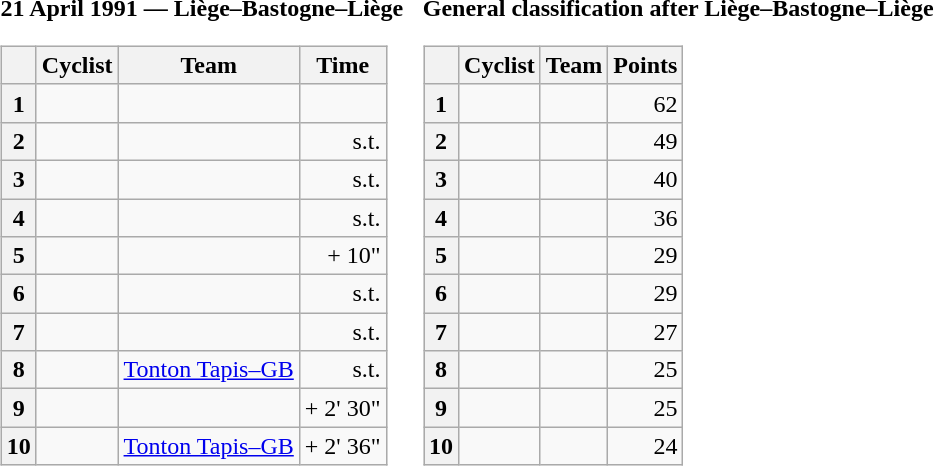<table>
<tr>
<td><strong>21 April 1991 — Liège–Bastogne–Liège </strong><br><table class="wikitable">
<tr>
<th></th>
<th>Cyclist</th>
<th>Team</th>
<th>Time</th>
</tr>
<tr>
<th>1</th>
<td></td>
<td></td>
<td align="right"></td>
</tr>
<tr>
<th>2</th>
<td></td>
<td></td>
<td align="right">s.t.</td>
</tr>
<tr>
<th>3</th>
<td> </td>
<td></td>
<td align="right">s.t.</td>
</tr>
<tr>
<th>4</th>
<td></td>
<td></td>
<td align="right">s.t.</td>
</tr>
<tr>
<th>5</th>
<td></td>
<td></td>
<td align="right">+ 10"</td>
</tr>
<tr>
<th>6</th>
<td></td>
<td></td>
<td align="right">s.t.</td>
</tr>
<tr>
<th>7</th>
<td></td>
<td></td>
<td align="right">s.t.</td>
</tr>
<tr>
<th>8</th>
<td></td>
<td><a href='#'>Tonton Tapis–GB</a></td>
<td align="right">s.t.</td>
</tr>
<tr>
<th>9</th>
<td></td>
<td></td>
<td align="right">+ 2' 30"</td>
</tr>
<tr>
<th>10</th>
<td></td>
<td><a href='#'>Tonton Tapis–GB</a></td>
<td align="right">+ 2' 36"</td>
</tr>
</table>
</td>
<td></td>
<td><strong>General classification after Liège–Bastogne–Liège</strong><br><table class="wikitable">
<tr>
<th></th>
<th>Cyclist</th>
<th>Team</th>
<th>Points</th>
</tr>
<tr>
<th>1</th>
<td> </td>
<td></td>
<td align="right">62</td>
</tr>
<tr>
<th>2</th>
<td></td>
<td></td>
<td align="right">49</td>
</tr>
<tr>
<th>3</th>
<td></td>
<td></td>
<td align="right">40</td>
</tr>
<tr>
<th>4</th>
<td></td>
<td></td>
<td align="right">36</td>
</tr>
<tr>
<th>5</th>
<td></td>
<td></td>
<td align="right">29</td>
</tr>
<tr>
<th>6</th>
<td></td>
<td></td>
<td align="right">29</td>
</tr>
<tr>
<th>7</th>
<td></td>
<td></td>
<td align="right">27</td>
</tr>
<tr>
<th>8</th>
<td></td>
<td></td>
<td align="right">25</td>
</tr>
<tr>
<th>9</th>
<td></td>
<td></td>
<td align="right">25</td>
</tr>
<tr>
<th>10</th>
<td></td>
<td></td>
<td align="right">24</td>
</tr>
</table>
</td>
</tr>
</table>
